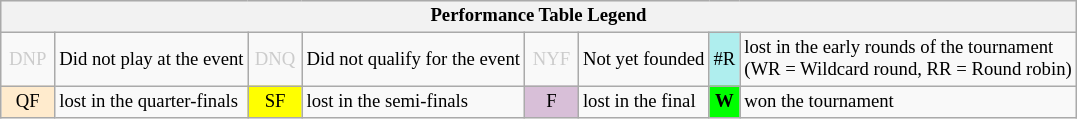<table class="wikitable" style="font-size:78%;">
<tr style="background:#efefef;">
<th colspan="8">Performance Table Legend</th>
</tr>
<tr>
<td style="color:#ccc; text-align:center; width:30px;">DNP</td>
<td>Did not play at the event</td>
<td style="color:#ccc; text-align:center; width:30px;">DNQ</td>
<td>Did not qualify for the event</td>
<td style="color:#ccc; text-align:center; width:30px;">NYF</td>
<td>Not yet founded</td>
<td style="text-align:center; background:#afeeee;">#R</td>
<td>lost in the early rounds of the tournament<br>(WR = Wildcard round, RR = Round robin)</td>
</tr>
<tr>
<td style="text-align:center; background:#ffebcd;">QF</td>
<td>lost in the quarter-finals</td>
<td style="text-align:center; background:yellow;">SF</td>
<td>lost in the semi-finals</td>
<td style="text-align:center; background:thistle;">F</td>
<td>lost in the final</td>
<td style="text-align:center; background:#0f0;"><strong>W</strong></td>
<td>won the tournament</td>
</tr>
</table>
